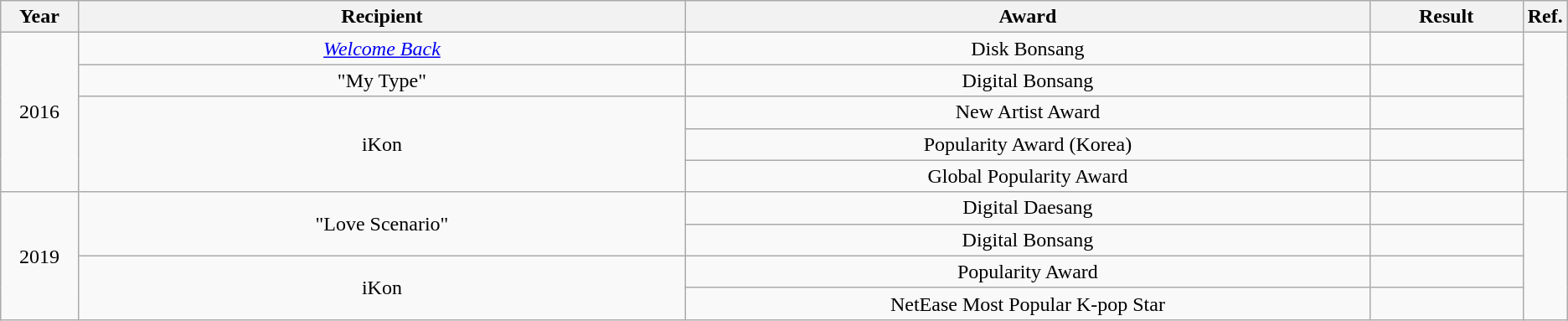<table class="wikitable" style="text-align:center">
<tr>
<th width=5%>Year</th>
<th style="width:40%;">Recipient</th>
<th style="width:45%;">Award</th>
<th style="width:10%;">Result</th>
<th style="width:5%;">Ref.</th>
</tr>
<tr>
<td rowspan="5">2016</td>
<td><em><a href='#'>Welcome Back</a></em></td>
<td>Disk Bonsang</td>
<td></td>
<td rowspan="5"></td>
</tr>
<tr>
<td>"My Type"</td>
<td>Digital Bonsang</td>
<td></td>
</tr>
<tr>
<td rowspan="3">iKon</td>
<td>New Artist Award</td>
<td></td>
</tr>
<tr>
<td>Popularity Award (Korea)</td>
<td></td>
</tr>
<tr>
<td>Global Popularity Award</td>
<td></td>
</tr>
<tr>
<td rowspan="4">2019</td>
<td rowspan="2">"Love Scenario"</td>
<td>Digital Daesang</td>
<td></td>
<td rowspan="4"></td>
</tr>
<tr>
<td>Digital Bonsang</td>
<td></td>
</tr>
<tr>
<td rowspan="2">iKon</td>
<td>Popularity Award</td>
<td></td>
</tr>
<tr>
<td>NetEase Most Popular K-pop Star</td>
<td></td>
</tr>
</table>
